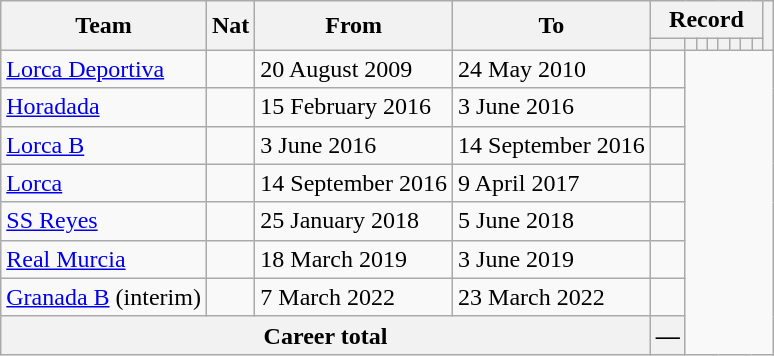<table class="wikitable" style="text-align: center">
<tr>
<th rowspan="2">Team</th>
<th rowspan="2">Nat</th>
<th rowspan="2">From</th>
<th rowspan="2">To</th>
<th colspan="8">Record</th>
<th rowspan=2></th>
</tr>
<tr>
<th></th>
<th></th>
<th></th>
<th></th>
<th></th>
<th></th>
<th></th>
<th></th>
</tr>
<tr>
<td align="left" "><a href='#'>Lorca Deportiva</a></td>
<td></td>
<td align=left>20 August 2009</td>
<td align=left>24 May 2010<br></td>
<td></td>
</tr>
<tr>
<td align="left"><a href='#'>Horadada</a></td>
<td></td>
<td align=left>15 February 2016</td>
<td align=left>3 June 2016<br></td>
<td></td>
</tr>
<tr>
<td align="left"><a href='#'>Lorca B</a></td>
<td></td>
<td align=left>3 June 2016</td>
<td align=left>14 September 2016<br></td>
<td></td>
</tr>
<tr>
<td align="left"><a href='#'>Lorca</a></td>
<td></td>
<td align=left>14 September 2016</td>
<td align=left>9 April 2017<br></td>
<td></td>
</tr>
<tr>
<td align="left"><a href='#'>SS Reyes</a></td>
<td></td>
<td align=left>25 January 2018</td>
<td align=left>5 June 2018<br></td>
<td></td>
</tr>
<tr>
<td align="left"><a href='#'>Real Murcia</a></td>
<td></td>
<td align=left>18 March 2019</td>
<td align=left>3 June 2019<br></td>
<td></td>
</tr>
<tr>
<td align="left"><a href='#'>Granada B</a> (interim)</td>
<td></td>
<td align=left>7 March 2022</td>
<td align=left>23 March 2022<br></td>
<td></td>
</tr>
<tr>
<th colspan=4>Career total<br></th>
<th>—</th>
</tr>
</table>
